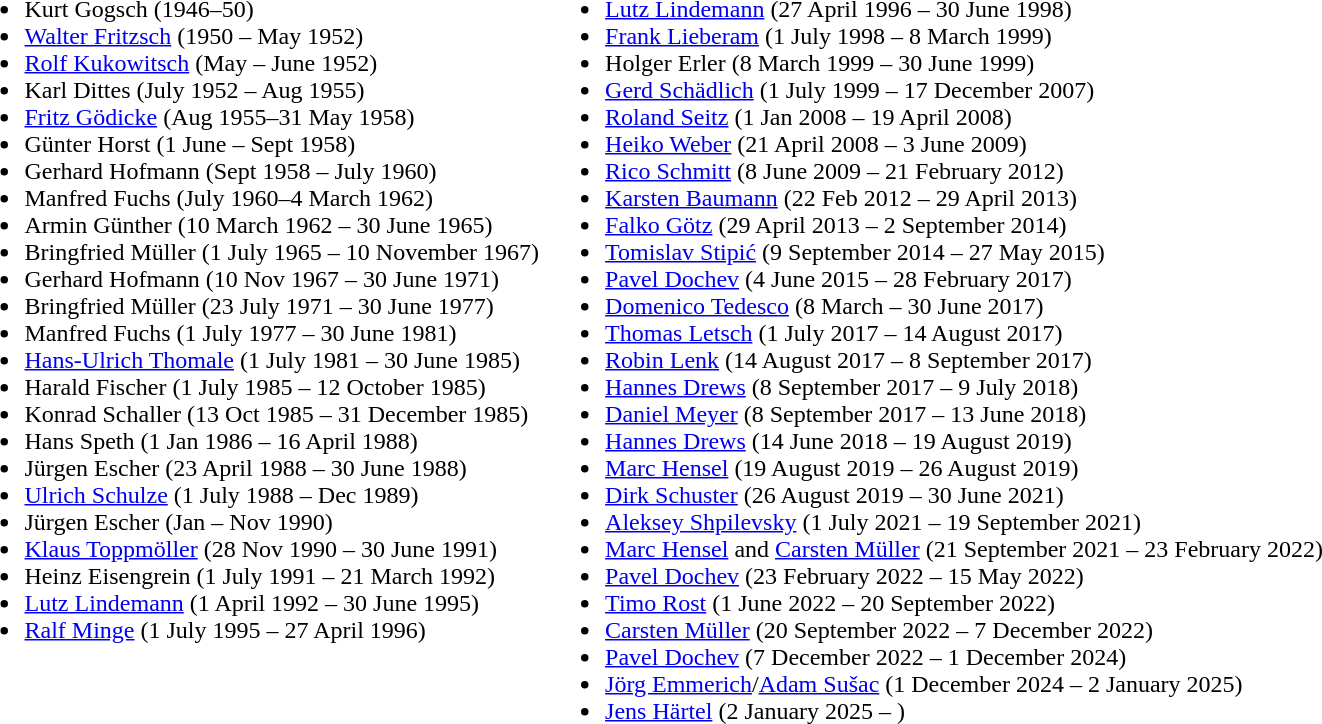<table>
<tr>
<td valign="top"><br><ul><li>Kurt Gogsch (1946–50)</li><li><a href='#'>Walter Fritzsch</a> (1950 – May 1952)</li><li><a href='#'>Rolf Kukowitsch</a> (May – June 1952)</li><li>Karl Dittes (July 1952 – Aug 1955)</li><li><a href='#'>Fritz Gödicke</a> (Aug 1955–31 May 1958)</li><li>Günter Horst (1 June – Sept 1958)</li><li>Gerhard Hofmann (Sept 1958 – July 1960)</li><li>Manfred Fuchs (July 1960–4 March 1962)</li><li>Armin Günther (10 March 1962 – 30 June 1965)</li><li>Bringfried Müller (1 July 1965 – 10 November 1967)</li><li>Gerhard Hofmann (10 Nov 1967 – 30 June 1971)</li><li>Bringfried Müller (23 July 1971 – 30 June 1977)</li><li>Manfred Fuchs (1 July 1977 – 30 June 1981)</li><li><a href='#'>Hans-Ulrich Thomale</a> (1 July 1981 – 30 June 1985)</li><li>Harald Fischer (1 July 1985 – 12 October 1985)</li><li>Konrad Schaller (13 Oct 1985 – 31 December 1985)</li><li>Hans Speth (1 Jan 1986 – 16 April 1988)</li><li>Jürgen Escher (23 April 1988 – 30 June 1988)</li><li><a href='#'>Ulrich Schulze</a> (1 July 1988 – Dec 1989)</li><li>Jürgen Escher (Jan – Nov 1990)</li><li><a href='#'>Klaus Toppmöller</a> (28 Nov 1990 – 30 June 1991)</li><li>Heinz Eisengrein (1 July 1991 – 21 March 1992)</li><li><a href='#'>Lutz Lindemann</a> (1 April 1992 – 30 June 1995)</li><li><a href='#'>Ralf Minge</a> (1 July 1995 – 27 April 1996)</li></ul></td>
<td valign="top"><br><ul><li><a href='#'>Lutz Lindemann</a> (27 April 1996 – 30 June 1998)</li><li><a href='#'>Frank Lieberam</a> (1 July 1998 – 8 March 1999)</li><li>Holger Erler (8 March 1999 – 30 June 1999)</li><li><a href='#'>Gerd Schädlich</a> (1 July 1999 – 17 December 2007)</li><li><a href='#'>Roland Seitz</a> (1 Jan 2008 – 19 April 2008)</li><li><a href='#'>Heiko Weber</a> (21 April 2008 – 3 June 2009)</li><li><a href='#'>Rico Schmitt</a> (8 June 2009 – 21 February 2012)</li><li><a href='#'>Karsten Baumann</a> (22 Feb 2012 – 29 April 2013)</li><li><a href='#'>Falko Götz</a> (29 April 2013 – 2 September 2014)</li><li><a href='#'>Tomislav Stipić</a> (9 September 2014 – 27 May 2015)</li><li><a href='#'>Pavel Dochev</a> (4 June 2015 – 28 February 2017)</li><li><a href='#'>Domenico Tedesco</a> (8 March – 30 June 2017)</li><li><a href='#'>Thomas Letsch</a> (1 July 2017 – 14 August 2017)</li><li><a href='#'>Robin Lenk</a> (14 August 2017 – 8 September 2017)</li><li><a href='#'>Hannes Drews</a> (8 September 2017 – 9 July 2018)</li><li><a href='#'>Daniel Meyer</a> (8 September 2017 – 13 June 2018)</li><li><a href='#'>Hannes Drews</a> (14 June 2018 – 19 August 2019)</li><li><a href='#'>Marc Hensel</a> (19 August 2019 – 26 August 2019)</li><li><a href='#'>Dirk Schuster</a> (26 August 2019 – 30 June 2021)</li><li><a href='#'>Aleksey Shpilevsky</a> (1 July 2021 – 19 September 2021)</li><li><a href='#'>Marc Hensel</a> and <a href='#'>Carsten Müller</a> (21 September 2021 – 23 February 2022)</li><li><a href='#'>Pavel Dochev</a> (23 February 2022 – 15 May 2022)</li><li><a href='#'>Timo Rost</a> (1 June 2022 – 20 September 2022)</li><li><a href='#'>Carsten Müller</a> (20 September 2022 – 7 December 2022)</li><li><a href='#'>Pavel Dochev</a> (7 December 2022 – 1 December 2024)</li><li><a href='#'>Jörg Emmerich</a>/<a href='#'>Adam Sušac</a> (1 December 2024 – 2 January 2025)</li><li><a href='#'>Jens Härtel</a> (2 January 2025 – )</li></ul></td>
</tr>
</table>
